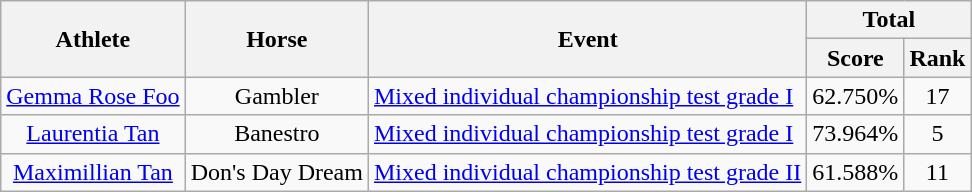<table class=wikitable>
<tr>
<th rowspan="2">Athlete</th>
<th rowspan="2">Horse</th>
<th rowspan="2">Event</th>
<th colspan="2">Total</th>
</tr>
<tr>
<th>Score</th>
<th>Rank</th>
</tr>
<tr align=center>
<td><a href='#'>Gemma Rose Foo</a></td>
<td>Gambler</td>
<td align=left><a href='#'>Mixed individual championship test grade I</a></td>
<td>62.750%</td>
<td>17</td>
</tr>
<tr align=center>
<td><a href='#'>Laurentia Tan</a></td>
<td>Banestro</td>
<td align=left><a href='#'>Mixed individual championship test grade I</a></td>
<td>73.964%</td>
<td>5</td>
</tr>
<tr align=center>
<td><a href='#'>Maximillian Tan</a></td>
<td>Don's Day Dream</td>
<td align=left><a href='#'>Mixed individual championship test grade II</a></td>
<td>61.588%</td>
<td>11</td>
</tr>
</table>
